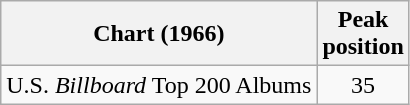<table class="wikitable sortable">
<tr>
<th align="left">Chart (1966)</th>
<th align="center">Peak<br>position</th>
</tr>
<tr>
<td align="left">U.S. <em>Billboard</em> Top 200 Albums</td>
<td align="center">35</td>
</tr>
</table>
